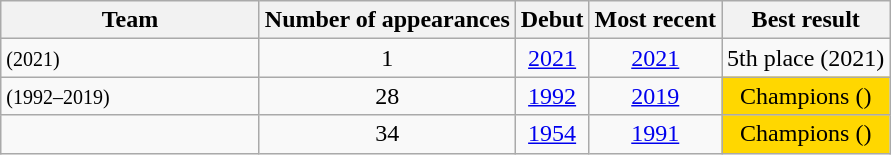<table class="wikitable sortable" style="text-align:center;">
<tr>
<th width="165px">Team</th>
<th>Number of appearances</th>
<th>Debut</th>
<th>Most recent</th>
<th class="unsortable">Best result</th>
</tr>
<tr>
<td align="left"> <small>(2021)</small></td>
<td>1</td>
<td><a href='#'>2021</a></td>
<td><a href='#'>2021</a></td>
<td>5th place (2021)</td>
</tr>
<tr>
<td align="left"> <small>(1992–2019)</small></td>
<td>28</td>
<td><a href='#'>1992</a></td>
<td><a href='#'>2019</a></td>
<td style="background-color:gold;">Champions ()</td>
</tr>
<tr>
<td align="left"></td>
<td>34</td>
<td><a href='#'>1954</a></td>
<td><a href='#'>1991</a></td>
<td style="background-color:gold;">Champions ()</td>
</tr>
</table>
